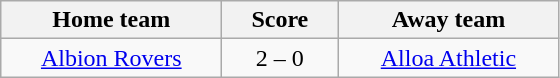<table class="wikitable" style="text-align: center">
<tr>
<th width=140>Home team</th>
<th width=70>Score</th>
<th width=140>Away team</th>
</tr>
<tr>
<td><a href='#'>Albion Rovers</a></td>
<td>2 – 0</td>
<td><a href='#'>Alloa Athletic</a></td>
</tr>
</table>
